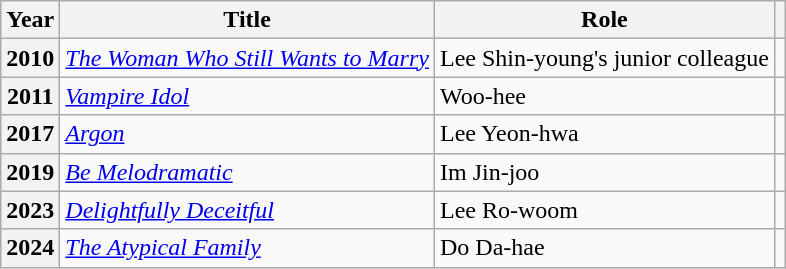<table class="wikitable plainrowheaders sortable">
<tr>
<th scope="col">Year</th>
<th scope="col">Title</th>
<th scope="col">Role</th>
<th scope="col" class="unsortable"></th>
</tr>
<tr>
<th scope="row">2010</th>
<td><em><a href='#'>The Woman Who Still Wants to Marry</a></em></td>
<td>Lee Shin-young's junior colleague</td>
<td></td>
</tr>
<tr>
<th scope="row">2011</th>
<td><em><a href='#'>Vampire Idol</a></em></td>
<td>Woo-hee</td>
<td style="text-align:center"></td>
</tr>
<tr>
<th scope="row">2017</th>
<td><em><a href='#'>Argon</a></em></td>
<td>Lee Yeon-hwa</td>
<td style="text-align:center"></td>
</tr>
<tr>
<th scope="row">2019</th>
<td><em><a href='#'>Be Melodramatic</a></em></td>
<td>Im Jin-joo</td>
<td style="text-align:center"></td>
</tr>
<tr>
<th scope="row">2023</th>
<td><em><a href='#'>Delightfully Deceitful</a></em></td>
<td>Lee Ro-woom</td>
<td style="text-align:center"></td>
</tr>
<tr>
<th scope="row">2024</th>
<td><em><a href='#'>The Atypical Family</a></em></td>
<td>Do Da-hae</td>
<td style="text-align:center"></td>
</tr>
</table>
